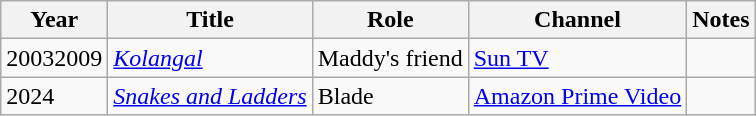<table class="wikitable">
<tr>
<th>Year</th>
<th>Title</th>
<th>Role</th>
<th>Channel</th>
<th>Notes</th>
</tr>
<tr>
<td>20032009</td>
<td><em><a href='#'>Kolangal</a></em></td>
<td>Maddy's friend</td>
<td><a href='#'>Sun TV</a></td>
<td></td>
</tr>
<tr>
<td>2024</td>
<td><em><a href='#'>Snakes and Ladders</a></em></td>
<td>Blade</td>
<td><a href='#'>Amazon Prime Video</a></td>
<td></td>
</tr>
</table>
